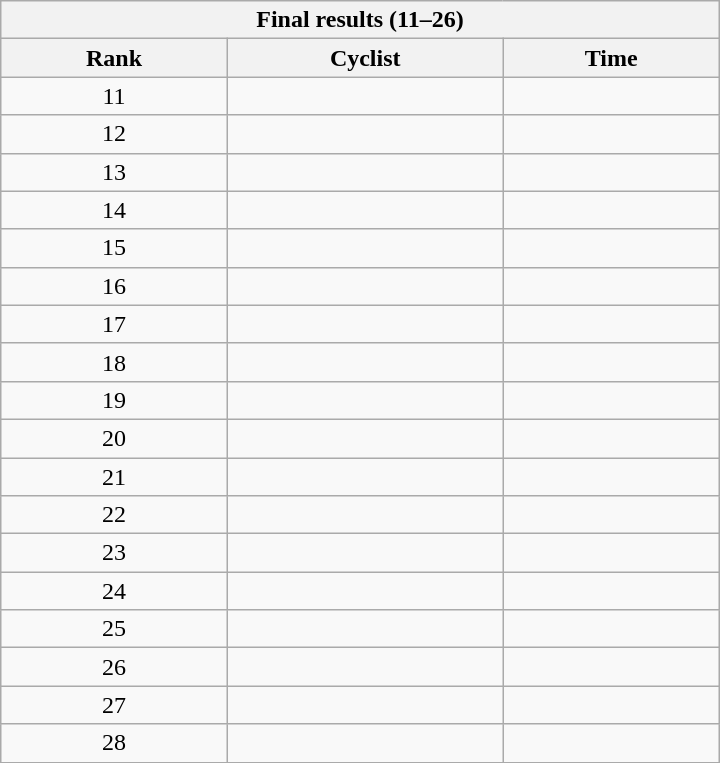<table class="collapsible collapsed wikitable" style="width:30em;margin-top:0;">
<tr>
<th colspan=4>Final results (11–26)</th>
</tr>
<tr>
<th>Rank</th>
<th>Cyclist</th>
<th>Time</th>
</tr>
<tr>
<td style="text-align:center;">11</td>
<td></td>
<td align="right"></td>
</tr>
<tr>
<td style="text-align:center;">12</td>
<td></td>
<td align="right"></td>
</tr>
<tr>
<td style="text-align:center;">13</td>
<td></td>
<td align="right"></td>
</tr>
<tr>
<td style="text-align:center;">14</td>
<td></td>
<td align="right"></td>
</tr>
<tr>
<td style="text-align:center;">15</td>
<td></td>
<td align="right"></td>
</tr>
<tr>
<td style="text-align:center;">16</td>
<td></td>
<td align="right"></td>
</tr>
<tr>
<td style="text-align:center;">17</td>
<td></td>
<td align="right"></td>
</tr>
<tr>
<td style="text-align:center;">18</td>
<td></td>
<td align="right"></td>
</tr>
<tr>
<td style="text-align:center;">19</td>
<td></td>
<td align="right"></td>
</tr>
<tr>
<td style="text-align:center;">20</td>
<td></td>
<td align="right"></td>
</tr>
<tr>
<td style="text-align:center;">21</td>
<td></td>
<td align="right"></td>
</tr>
<tr>
<td style="text-align:center;">22</td>
<td></td>
<td align="right"></td>
</tr>
<tr>
<td style="text-align:center;">23</td>
<td></td>
<td align="right"></td>
</tr>
<tr>
<td style="text-align:center;">24</td>
<td></td>
<td align="right"></td>
</tr>
<tr>
<td style="text-align:center;">25</td>
<td></td>
<td align="right"></td>
</tr>
<tr>
<td style="text-align:center;">26</td>
<td></td>
<td align="right"></td>
</tr>
<tr>
<td style="text-align:center;">27</td>
<td></td>
<td align="right"></td>
</tr>
<tr>
<td style="text-align:center;">28</td>
<td></td>
<td align="right"></td>
</tr>
</table>
